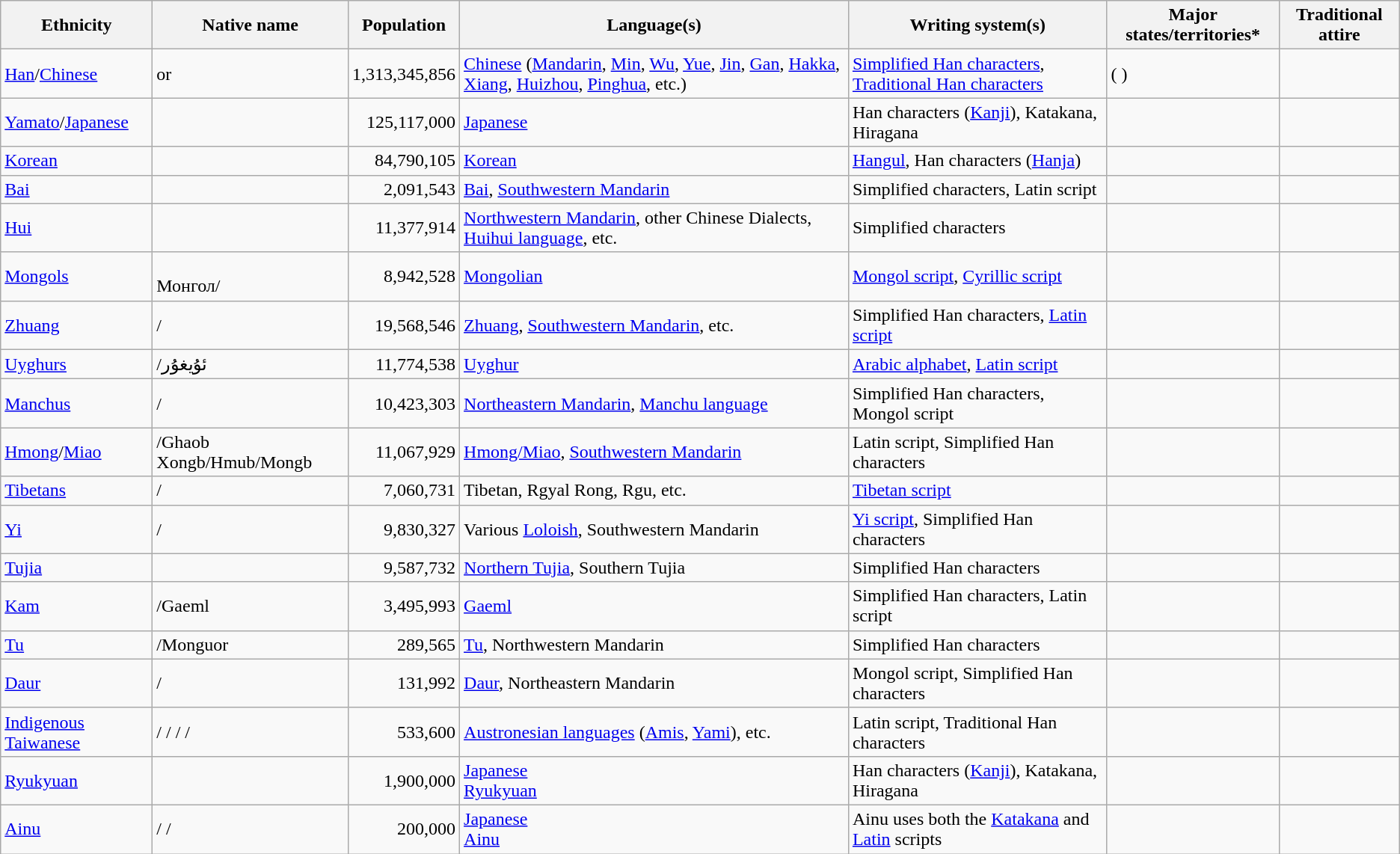<table class="wikitable sortable">
<tr>
<th class="unsortable">Ethnicity</th>
<th class="unsortable">Native name</th>
<th>Population</th>
<th class="unsortable">Language(s)</th>
<th class="unsortable">Writing system(s)</th>
<th class="unsortable">Major states/territories*</th>
<th class="unsortable">Traditional attire</th>
</tr>
<tr>
<td><a href='#'>Han</a>/<a href='#'>Chinese</a></td>
<td> or </td>
<td style="text-align:right;">1,313,345,856</td>
<td><a href='#'>Chinese</a> (<a href='#'>Mandarin</a>, <a href='#'>Min</a>, <a href='#'>Wu</a>, <a href='#'>Yue</a>, <a href='#'>Jin</a>, <a href='#'>Gan</a>, <a href='#'>Hakka</a>, <a href='#'>Xiang</a>, <a href='#'>Huizhou</a>, <a href='#'>Pinghua</a>, etc.)</td>
<td><a href='#'>Simplified Han characters</a>, <a href='#'>Traditional Han characters</a></td>
<td>( ) </td>
<td></td>
</tr>
<tr>
<td><a href='#'>Yamato</a>/<a href='#'>Japanese</a></td>
<td></td>
<td style="text-align:right;">125,117,000</td>
<td><a href='#'>Japanese</a></td>
<td>Han characters (<a href='#'>Kanji</a>), Katakana, Hiragana</td>
<td></td>
<td></td>
</tr>
<tr>
<td><a href='#'>Korean</a></td>
<td> <br> </td>
<td style="text-align:right;">84,790,105</td>
<td><a href='#'>Korean</a></td>
<td><a href='#'>Hangul</a>, Han characters (<a href='#'>Hanja</a>)</td>
<td> </td>
<td></td>
</tr>
<tr>
<td><a href='#'>Bai</a></td>
<td></td>
<td style="text-align:right;">2,091,543</td>
<td><a href='#'>Bai</a>, <a href='#'>Southwestern Mandarin</a></td>
<td>Simplified characters, Latin script</td>
<td></td>
<td></td>
</tr>
<tr>
<td><a href='#'>Hui</a></td>
<td></td>
<td style="text-align:right;">11,377,914</td>
<td><a href='#'>Northwestern Mandarin</a>, other Chinese Dialects, <a href='#'>Huihui language</a>, etc.</td>
<td>Simplified characters</td>
<td></td>
<td></td>
</tr>
<tr>
<td><a href='#'>Mongols</a></td>
<td>  <br>Монгол/</td>
<td style="text-align:right;">8,942,528</td>
<td><a href='#'>Mongolian</a></td>
<td><a href='#'>Mongol script</a>, <a href='#'>Cyrillic script</a></td>
<td>  </td>
<td></td>
</tr>
<tr>
<td><a href='#'>Zhuang</a></td>
<td>/</td>
<td style="text-align:right;">19,568,546</td>
<td><a href='#'>Zhuang</a>, <a href='#'>Southwestern Mandarin</a>, etc.</td>
<td>Simplified Han characters, <a href='#'>Latin script</a></td>
<td></td>
<td></td>
</tr>
<tr>
<td><a href='#'>Uyghurs</a></td>
<td>/ئۇيغۇر</td>
<td style="text-align:right;">11,774,538</td>
<td><a href='#'>Uyghur</a></td>
<td><a href='#'>Arabic alphabet</a>, <a href='#'>Latin script</a></td>
<td></td>
<td></td>
</tr>
<tr>
<td><a href='#'>Manchus</a></td>
<td>/</td>
<td style="text-align:right;">10,423,303</td>
<td><a href='#'>Northeastern Mandarin</a>, <a href='#'>Manchu language</a></td>
<td>Simplified Han characters, Mongol script</td>
<td></td>
<td></td>
</tr>
<tr>
<td><a href='#'>Hmong</a>/<a href='#'>Miao</a></td>
<td>/Ghaob Xongb/Hmub/Mongb</td>
<td style="text-align:right;">11,067,929</td>
<td><a href='#'>Hmong/Miao</a>, <a href='#'>Southwestern Mandarin</a></td>
<td>Latin script, Simplified Han characters</td>
<td></td>
<td></td>
</tr>
<tr>
<td><a href='#'>Tibetans</a></td>
<td>/</td>
<td style="text-align:right;">7,060,731</td>
<td>Tibetan, Rgyal Rong, Rgu, etc.</td>
<td><a href='#'>Tibetan script</a></td>
<td></td>
<td></td>
</tr>
<tr>
<td><a href='#'>Yi</a></td>
<td>/</td>
<td style="text-align:right;">9,830,327</td>
<td>Various <a href='#'>Loloish</a>, Southwestern Mandarin</td>
<td><a href='#'>Yi script</a>, Simplified Han characters</td>
<td></td>
<td></td>
</tr>
<tr>
<td><a href='#'>Tujia</a></td>
<td></td>
<td style="text-align:right;">9,587,732</td>
<td><a href='#'>Northern Tujia</a>, Southern Tujia</td>
<td>Simplified Han characters</td>
<td></td>
<td></td>
</tr>
<tr>
<td><a href='#'>Kam</a></td>
<td>/Gaeml</td>
<td style="text-align:right;">3,495,993</td>
<td><a href='#'>Gaeml</a></td>
<td>Simplified Han characters, Latin script</td>
<td></td>
<td></td>
</tr>
<tr>
<td><a href='#'>Tu</a></td>
<td>/Monguor</td>
<td style="text-align:right;">289,565</td>
<td><a href='#'>Tu</a>, Northwestern Mandarin</td>
<td>Simplified Han characters</td>
<td></td>
<td></td>
</tr>
<tr>
<td><a href='#'>Daur</a></td>
<td>/</td>
<td style="text-align:right;">131,992</td>
<td><a href='#'>Daur</a>, Northeastern Mandarin</td>
<td>Mongol script, Simplified Han characters</td>
<td> </td>
<td></td>
</tr>
<tr>
<td><a href='#'>Indigenous Taiwanese</a></td>
<td>/ / / / </td>
<td style="text-align:right;">533,600</td>
<td><a href='#'>Austronesian languages</a> (<a href='#'>Amis</a>, <a href='#'>Yami</a>), etc.</td>
<td>Latin script, Traditional Han characters</td>
<td></td>
<td><br></td>
</tr>
<tr>
<td><a href='#'>Ryukyuan</a></td>
<td></td>
<td style="text-align:right;">1,900,000</td>
<td><a href='#'>Japanese</a><br><a href='#'>Ryukyuan</a></td>
<td>Han characters (<a href='#'>Kanji</a>), Katakana, Hiragana</td>
<td></td>
<td></td>
</tr>
<tr>
<td><a href='#'>Ainu</a></td>
<td>/ / </td>
<td style="text-align:right;">200,000</td>
<td><a href='#'>Japanese</a> <br> <a href='#'>Ainu</a></td>
<td>Ainu uses both the <a href='#'>Katakana</a> and <a href='#'>Latin</a> scripts</td>
<td></td>
<td></td>
</tr>
</table>
